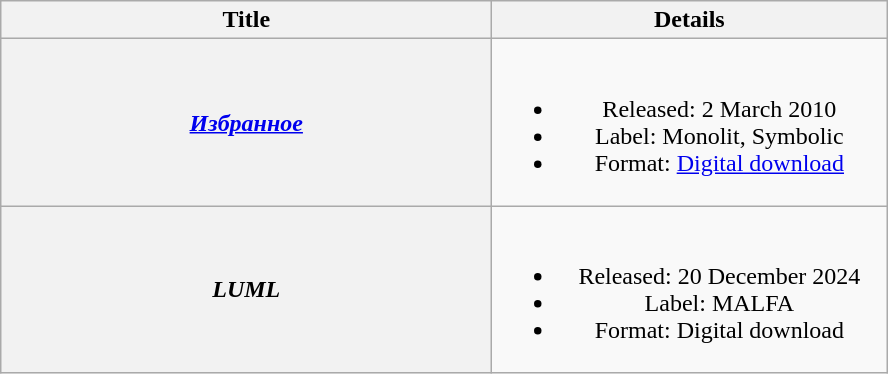<table class="wikitable plainrowheaders" style="text-align:center;">
<tr>
<th scope="col" style="width:20em;">Title</th>
<th scope="col" style="width:16em;">Details</th>
</tr>
<tr>
<th scope="row"><strong><em><a href='#'>Избранное</a></em></strong></th>
<td><br><ul><li>Released: 2 March 2010</li><li>Label: Monolit, Symbolic</li><li>Format: <a href='#'>Digital download</a></li></ul></td>
</tr>
<tr>
<th scope="row"><strong><em>LUML</em></strong></th>
<td><br><ul><li>Released: 20 December 2024</li><li>Label: MALFA</li><li>Format: Digital download</li></ul></td>
</tr>
</table>
